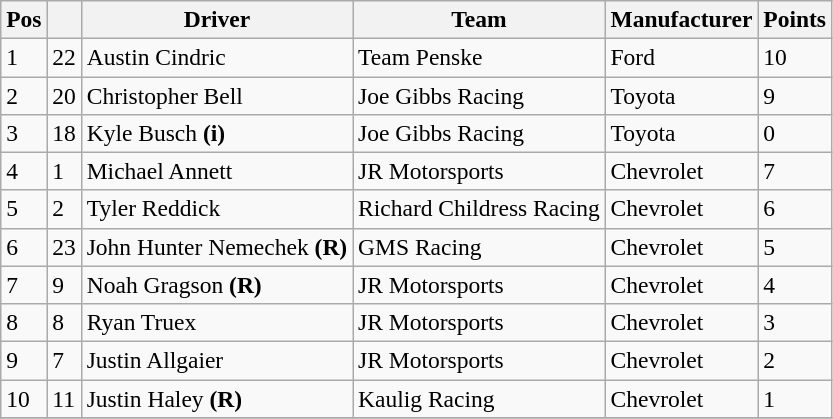<table class="wikitable" style="font-size:98%">
<tr>
<th>Pos</th>
<th></th>
<th>Driver</th>
<th>Team</th>
<th>Manufacturer</th>
<th>Points</th>
</tr>
<tr>
<td>1</td>
<td>22</td>
<td>Austin Cindric</td>
<td>Team Penske</td>
<td>Ford</td>
<td>10</td>
</tr>
<tr>
<td>2</td>
<td>20</td>
<td>Christopher Bell</td>
<td>Joe Gibbs Racing</td>
<td>Toyota</td>
<td>9</td>
</tr>
<tr>
<td>3</td>
<td>18</td>
<td>Kyle Busch <strong>(i)</strong></td>
<td>Joe Gibbs Racing</td>
<td>Toyota</td>
<td>0</td>
</tr>
<tr>
<td>4</td>
<td>1</td>
<td>Michael Annett</td>
<td>JR Motorsports</td>
<td>Chevrolet</td>
<td>7</td>
</tr>
<tr>
<td>5</td>
<td>2</td>
<td>Tyler Reddick</td>
<td>Richard Childress Racing</td>
<td>Chevrolet</td>
<td>6</td>
</tr>
<tr>
<td>6</td>
<td>23</td>
<td>John Hunter Nemechek <strong>(R)</strong></td>
<td>GMS Racing</td>
<td>Chevrolet</td>
<td>5</td>
</tr>
<tr>
<td>7</td>
<td>9</td>
<td>Noah Gragson <strong>(R)</strong></td>
<td>JR Motorsports</td>
<td>Chevrolet</td>
<td>4</td>
</tr>
<tr>
<td>8</td>
<td>8</td>
<td>Ryan Truex</td>
<td>JR Motorsports</td>
<td>Chevrolet</td>
<td>3</td>
</tr>
<tr>
<td>9</td>
<td>7</td>
<td>Justin Allgaier</td>
<td>JR Motorsports</td>
<td>Chevrolet</td>
<td>2</td>
</tr>
<tr>
<td>10</td>
<td>11</td>
<td>Justin Haley <strong>(R)</strong></td>
<td>Kaulig Racing</td>
<td>Chevrolet</td>
<td>1</td>
</tr>
<tr>
</tr>
</table>
